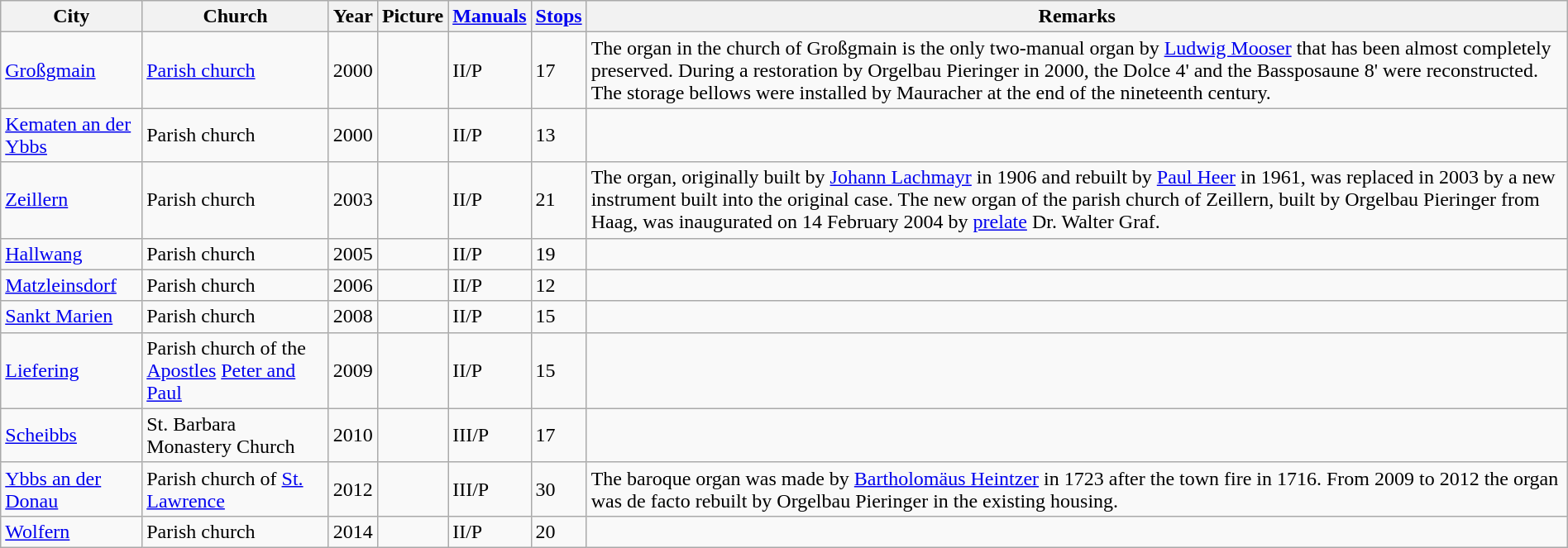<table class="wikitable sortable" width="100%">
<tr class="hintergrundfarbe5">
<th>City</th>
<th>Church</th>
<th>Year</th>
<th class=unsortable>Picture</th>
<th><a href='#'>Manuals</a></th>
<th><a href='#'>Stops</a></th>
<th class="unsortable">Remarks</th>
</tr>
<tr>
<td><a href='#'>Großgmain</a></td>
<td><a href='#'>Parish church</a></td>
<td>2000</td>
<td align="center"></td>
<td>II/P</td>
<td>17</td>
<td>The organ in the church of Großgmain is the only two-manual organ by <a href='#'>Ludwig Mooser</a> that has been almost completely preserved. During a restoration by Orgelbau Pieringer in 2000, the Dolce 4' and the Bassposaune 8' were reconstructed. The storage bellows were installed by Mauracher at the end of the nineteenth century.</td>
</tr>
<tr>
<td><a href='#'>Kematen an der Ybbs</a></td>
<td>Parish church</td>
<td>2000</td>
<td align="center"></td>
<td>II/P</td>
<td>13</td>
<td></td>
</tr>
<tr>
<td><a href='#'>Zeillern</a></td>
<td>Parish church</td>
<td>2003</td>
<td align="center"></td>
<td>II/P</td>
<td>21</td>
<td>The organ, originally built by <a href='#'>Johann Lachmayr</a> in 1906 and rebuilt by <a href='#'>Paul Heer</a> in 1961, was replaced in 2003 by a new instrument built into the original case. The new organ of the parish church of Zeillern, built by Orgelbau Pieringer from Haag, was inaugurated on 14 February 2004 by <a href='#'>prelate</a> Dr. Walter Graf.</td>
</tr>
<tr>
<td><a href='#'>Hallwang</a></td>
<td>Parish church</td>
<td>2005</td>
<td align="center"></td>
<td>II/P</td>
<td>19</td>
<td></td>
</tr>
<tr>
<td><a href='#'>Matzleinsdorf</a></td>
<td>Parish church</td>
<td>2006</td>
<td align="center"></td>
<td>II/P</td>
<td>12</td>
<td></td>
</tr>
<tr>
<td><a href='#'>Sankt Marien</a></td>
<td>Parish church</td>
<td>2008</td>
<td align="center"></td>
<td>II/P</td>
<td>15</td>
<td></td>
</tr>
<tr>
<td><a href='#'>Liefering</a></td>
<td>Parish church of the <a href='#'>Apostles</a> <a href='#'>Peter and Paul</a></td>
<td>2009</td>
<td align="center"></td>
<td>II/P</td>
<td>15</td>
<td></td>
</tr>
<tr>
<td><a href='#'>Scheibbs</a></td>
<td>St. Barbara Monastery Church</td>
<td>2010</td>
<td align="center"></td>
<td>III/P</td>
<td>17</td>
<td></td>
</tr>
<tr>
<td><a href='#'>Ybbs an der Donau</a></td>
<td>Parish church of <a href='#'>St. Lawrence</a></td>
<td>2012</td>
<td align="center"></td>
<td>III/P</td>
<td>30</td>
<td>The baroque organ was made by <a href='#'>Bartholomäus Heintzer</a> in 1723 after the town fire in 1716. From 2009 to 2012 the organ was de facto rebuilt by Orgelbau Pieringer in the existing housing.</td>
</tr>
<tr>
<td><a href='#'>Wolfern</a></td>
<td>Parish church</td>
<td>2014</td>
<td align="center"></td>
<td>II/P</td>
<td>20</td>
<td></td>
</tr>
</table>
